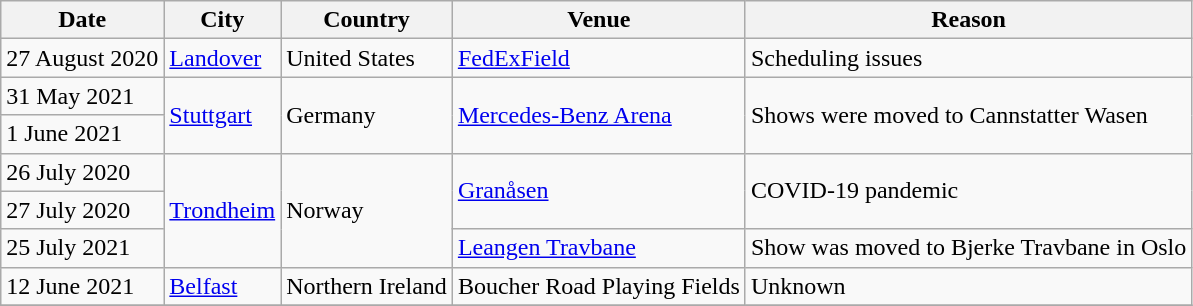<table class="wikitable">
<tr>
<th>Date</th>
<th>City</th>
<th>Country</th>
<th>Venue</th>
<th>Reason</th>
</tr>
<tr>
<td>27 August 2020</td>
<td><a href='#'>Landover</a></td>
<td>United States</td>
<td><a href='#'>FedExField</a></td>
<td>Scheduling issues</td>
</tr>
<tr>
<td>31 May 2021</td>
<td rowspan="2"><a href='#'>Stuttgart</a></td>
<td rowspan="2">Germany</td>
<td rowspan="2"><a href='#'>Mercedes-Benz Arena</a></td>
<td rowspan="2">Shows were moved to Cannstatter Wasen</td>
</tr>
<tr>
<td>1 June 2021</td>
</tr>
<tr>
<td>26 July 2020</td>
<td rowspan="3"><a href='#'>Trondheim</a></td>
<td rowspan="3">Norway</td>
<td rowspan="2"><a href='#'>Granåsen</a></td>
<td rowspan="2">COVID-19 pandemic</td>
</tr>
<tr>
<td>27 July 2020</td>
</tr>
<tr>
<td>25 July 2021</td>
<td><a href='#'>Leangen Travbane</a></td>
<td>Show was moved to Bjerke Travbane in Oslo</td>
</tr>
<tr>
<td>12 June 2021</td>
<td><a href='#'>Belfast</a></td>
<td>Northern Ireland</td>
<td>Boucher Road Playing Fields</td>
<td>Unknown</td>
</tr>
<tr>
</tr>
</table>
